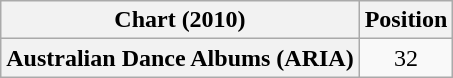<table class="wikitable plainrowheaders" style="text-align:center">
<tr>
<th scope="col">Chart (2010)</th>
<th scope="col">Position</th>
</tr>
<tr>
<th scope="row">Australian Dance Albums (ARIA)</th>
<td>32</td>
</tr>
</table>
